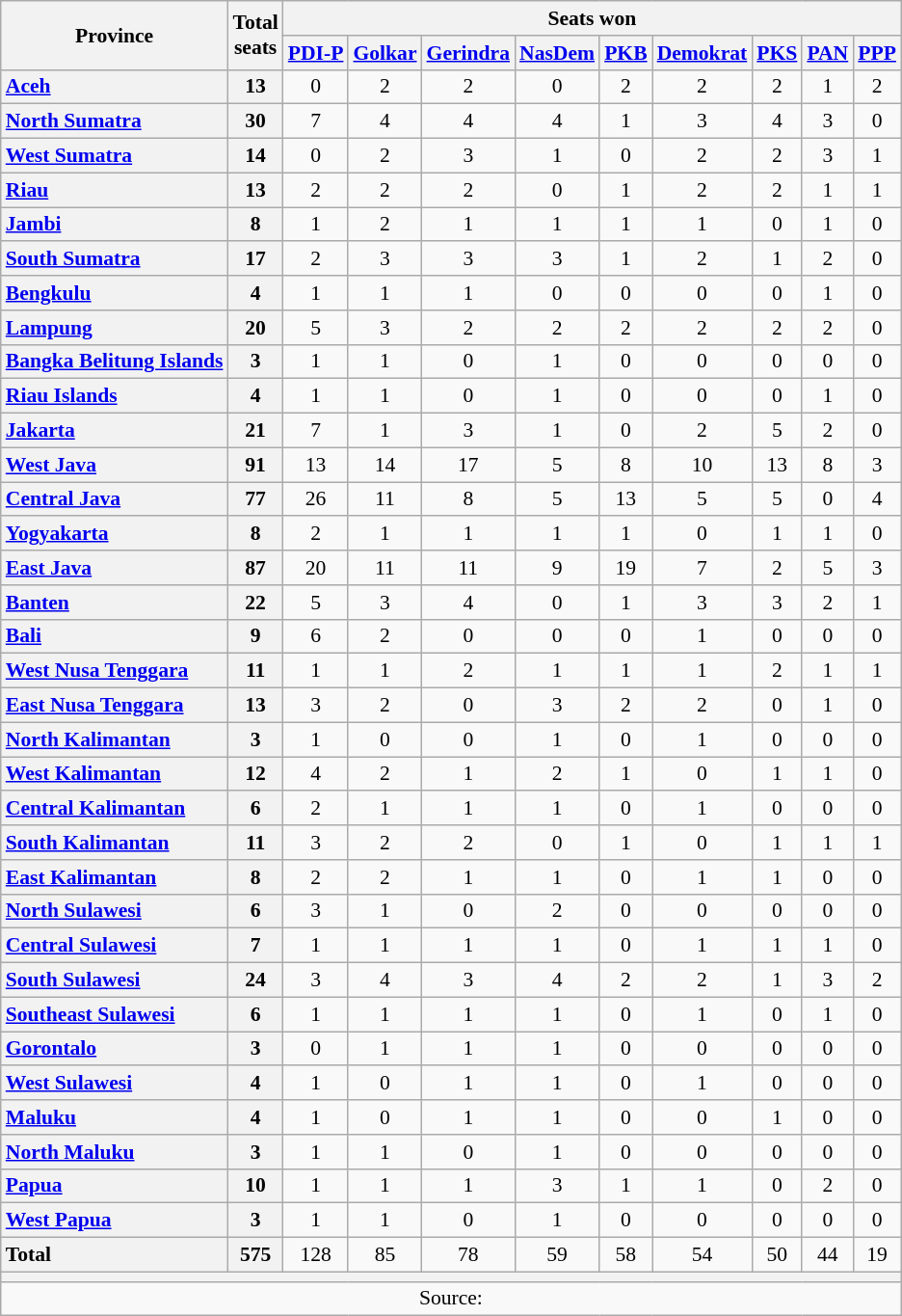<table class="wikitable" style="text-align:center; font-size: 0.9em">
<tr>
<th rowspan="2">Province</th>
<th rowspan="2">Total<br>seats</th>
<th colspan="9">Seats won</th>
</tr>
<tr>
<th><a href='#'>PDI-P</a></th>
<th><a href='#'>Golkar</a></th>
<th><a href='#'>Gerindra</a></th>
<th><a href='#'>NasDem</a></th>
<th><a href='#'>PKB</a></th>
<th><a href='#'>Demokrat</a></th>
<th><a href='#'>PKS</a></th>
<th><a href='#'>PAN</a></th>
<th><a href='#'>PPP</a></th>
</tr>
<tr>
<th style="text-align: left;"><a href='#'>Aceh</a></th>
<th>13</th>
<td>0</td>
<td>2</td>
<td>2</td>
<td>0</td>
<td>2</td>
<td>2</td>
<td>2</td>
<td>1</td>
<td>2</td>
</tr>
<tr>
<th style="text-align: left;"><a href='#'>North Sumatra</a></th>
<th>30</th>
<td>7</td>
<td>4</td>
<td>4</td>
<td>4</td>
<td>1</td>
<td>3</td>
<td>4</td>
<td>3</td>
<td>0</td>
</tr>
<tr>
<th style="text-align: left;"><a href='#'>West Sumatra</a></th>
<th>14</th>
<td>0</td>
<td>2</td>
<td>3</td>
<td>1</td>
<td>0</td>
<td>2</td>
<td>2</td>
<td>3</td>
<td>1</td>
</tr>
<tr>
<th style="text-align: left;"><a href='#'>Riau</a></th>
<th>13</th>
<td>2</td>
<td>2</td>
<td>2</td>
<td>0</td>
<td>1</td>
<td>2</td>
<td>2</td>
<td>1</td>
<td>1</td>
</tr>
<tr>
<th style="text-align: left;"><a href='#'>Jambi</a></th>
<th>8</th>
<td>1</td>
<td>2</td>
<td>1</td>
<td>1</td>
<td>1</td>
<td>1</td>
<td>0</td>
<td>1</td>
<td>0</td>
</tr>
<tr>
<th style="text-align: left;"><a href='#'>South Sumatra</a></th>
<th>17</th>
<td>2</td>
<td>3</td>
<td>3</td>
<td>3</td>
<td>1</td>
<td>2</td>
<td>1</td>
<td>2</td>
<td>0</td>
</tr>
<tr>
<th style="text-align: left;"><a href='#'>Bengkulu</a></th>
<th>4</th>
<td>1</td>
<td>1</td>
<td>1</td>
<td>0</td>
<td>0</td>
<td>0</td>
<td>0</td>
<td>1</td>
<td>0</td>
</tr>
<tr>
<th style="text-align: left;"><a href='#'>Lampung</a></th>
<th>20</th>
<td>5</td>
<td>3</td>
<td>2</td>
<td>2</td>
<td>2</td>
<td>2</td>
<td>2</td>
<td>2</td>
<td>0</td>
</tr>
<tr>
<th style="text-align: left;"><a href='#'>Bangka Belitung Islands</a></th>
<th>3</th>
<td>1</td>
<td>1</td>
<td>0</td>
<td>1</td>
<td>0</td>
<td>0</td>
<td>0</td>
<td>0</td>
<td>0</td>
</tr>
<tr>
<th style="text-align: left;"><a href='#'>Riau Islands</a></th>
<th>4</th>
<td>1</td>
<td>1</td>
<td>0</td>
<td>1</td>
<td>0</td>
<td>0</td>
<td>0</td>
<td>1</td>
<td>0</td>
</tr>
<tr>
<th style="text-align: left;"><a href='#'>Jakarta</a></th>
<th>21</th>
<td>7</td>
<td>1</td>
<td>3</td>
<td>1</td>
<td>0</td>
<td>2</td>
<td>5</td>
<td>2</td>
<td>0</td>
</tr>
<tr>
<th style="text-align: left;"><a href='#'>West Java</a></th>
<th>91</th>
<td>13</td>
<td>14</td>
<td>17</td>
<td>5</td>
<td>8</td>
<td>10</td>
<td>13</td>
<td>8</td>
<td>3</td>
</tr>
<tr>
<th style="text-align: left;"><a href='#'>Central Java</a></th>
<th>77</th>
<td>26</td>
<td>11</td>
<td>8</td>
<td>5</td>
<td>13</td>
<td>5</td>
<td>5</td>
<td>0</td>
<td>4</td>
</tr>
<tr>
<th style="text-align: left;"><a href='#'>Yogyakarta</a></th>
<th>8</th>
<td>2</td>
<td>1</td>
<td>1</td>
<td>1</td>
<td>1</td>
<td>0</td>
<td>1</td>
<td>1</td>
<td>0</td>
</tr>
<tr>
<th style="text-align: left;"><a href='#'>East Java</a></th>
<th>87</th>
<td>20</td>
<td>11</td>
<td>11</td>
<td>9</td>
<td>19</td>
<td>7</td>
<td>2</td>
<td>5</td>
<td>3</td>
</tr>
<tr>
<th style="text-align: left;"><a href='#'>Banten</a></th>
<th>22</th>
<td>5</td>
<td>3</td>
<td>4</td>
<td>0</td>
<td>1</td>
<td>3</td>
<td>3</td>
<td>2</td>
<td>1</td>
</tr>
<tr>
<th style="text-align: left;"><a href='#'>Bali</a></th>
<th>9</th>
<td>6</td>
<td>2</td>
<td>0</td>
<td>0</td>
<td>0</td>
<td>1</td>
<td>0</td>
<td>0</td>
<td>0</td>
</tr>
<tr>
<th style="text-align: left;"><a href='#'>West Nusa Tenggara</a></th>
<th>11</th>
<td>1</td>
<td>1</td>
<td>2</td>
<td>1</td>
<td>1</td>
<td>1</td>
<td>2</td>
<td>1</td>
<td>1</td>
</tr>
<tr>
<th style="text-align: left;"><a href='#'>East Nusa Tenggara</a></th>
<th>13</th>
<td>3</td>
<td>2</td>
<td>0</td>
<td>3</td>
<td>2</td>
<td>2</td>
<td>0</td>
<td>1</td>
<td>0</td>
</tr>
<tr>
<th style="text-align: left;"><a href='#'>North Kalimantan</a></th>
<th>3</th>
<td>1</td>
<td>0</td>
<td>0</td>
<td>1</td>
<td>0</td>
<td>1</td>
<td>0</td>
<td>0</td>
<td>0</td>
</tr>
<tr>
<th style="text-align: left;"><a href='#'>West Kalimantan</a></th>
<th>12</th>
<td>4</td>
<td>2</td>
<td>1</td>
<td>2</td>
<td>1</td>
<td>0</td>
<td>1</td>
<td>1</td>
<td>0</td>
</tr>
<tr>
<th style="text-align: left;"><a href='#'>Central Kalimantan</a></th>
<th>6</th>
<td>2</td>
<td>1</td>
<td>1</td>
<td>1</td>
<td>0</td>
<td>1</td>
<td>0</td>
<td>0</td>
<td>0</td>
</tr>
<tr>
<th style="text-align: left;"><a href='#'>South Kalimantan</a></th>
<th>11</th>
<td>3</td>
<td>2</td>
<td>2</td>
<td>0</td>
<td>1</td>
<td>0</td>
<td>1</td>
<td>1</td>
<td>1</td>
</tr>
<tr>
<th style="text-align: left;"><a href='#'>East Kalimantan</a></th>
<th>8</th>
<td>2</td>
<td>2</td>
<td>1</td>
<td>1</td>
<td>0</td>
<td>1</td>
<td>1</td>
<td>0</td>
<td>0</td>
</tr>
<tr>
<th style="text-align: left;"><a href='#'>North Sulawesi</a></th>
<th>6</th>
<td>3</td>
<td>1</td>
<td>0</td>
<td>2</td>
<td>0</td>
<td>0</td>
<td>0</td>
<td>0</td>
<td>0</td>
</tr>
<tr>
<th style="text-align: left;"><a href='#'>Central Sulawesi</a></th>
<th>7</th>
<td>1</td>
<td>1</td>
<td>1</td>
<td>1</td>
<td>0</td>
<td>1</td>
<td>1</td>
<td>1</td>
<td>0</td>
</tr>
<tr>
<th style="text-align: left;"><a href='#'>South Sulawesi</a></th>
<th>24</th>
<td>3</td>
<td>4</td>
<td>3</td>
<td>4</td>
<td>2</td>
<td>2</td>
<td>1</td>
<td>3</td>
<td>2</td>
</tr>
<tr>
<th style="text-align: left;"><a href='#'>Southeast Sulawesi</a></th>
<th>6</th>
<td>1</td>
<td>1</td>
<td>1</td>
<td>1</td>
<td>0</td>
<td>1</td>
<td>0</td>
<td>1</td>
<td>0</td>
</tr>
<tr>
<th style="text-align: left;"><a href='#'>Gorontalo</a></th>
<th>3</th>
<td>0</td>
<td>1</td>
<td>1</td>
<td>1</td>
<td>0</td>
<td>0</td>
<td>0</td>
<td>0</td>
<td>0</td>
</tr>
<tr>
<th style="text-align: left;"><a href='#'>West Sulawesi</a></th>
<th>4</th>
<td>1</td>
<td>0</td>
<td>1</td>
<td>1</td>
<td>0</td>
<td>1</td>
<td>0</td>
<td>0</td>
<td>0</td>
</tr>
<tr>
<th style="text-align: left;"><a href='#'>Maluku</a></th>
<th>4</th>
<td>1</td>
<td>0</td>
<td>1</td>
<td>1</td>
<td>0</td>
<td>0</td>
<td>1</td>
<td>0</td>
<td>0</td>
</tr>
<tr>
<th style="text-align: left;"><a href='#'>North Maluku</a></th>
<th>3</th>
<td>1</td>
<td>1</td>
<td>0</td>
<td>1</td>
<td>0</td>
<td>0</td>
<td>0</td>
<td>0</td>
<td>0</td>
</tr>
<tr>
<th style="text-align: left;"><a href='#'>Papua</a></th>
<th>10</th>
<td>1</td>
<td>1</td>
<td>1</td>
<td>3</td>
<td>1</td>
<td>1</td>
<td>0</td>
<td>2</td>
<td>0</td>
</tr>
<tr>
<th style="text-align: left;"><a href='#'>West Papua</a></th>
<th>3</th>
<td>1</td>
<td>1</td>
<td>0</td>
<td>1</td>
<td>0</td>
<td>0</td>
<td>0</td>
<td>0</td>
<td>0</td>
</tr>
<tr>
<th style="text-align: left;">Total</th>
<th>575</th>
<td>128</td>
<td>85</td>
<td>78</td>
<td>59</td>
<td>58</td>
<td>54</td>
<td>50</td>
<td>44</td>
<td>19</td>
</tr>
<tr>
<th colspan="11"></th>
</tr>
<tr>
<td colspan="11">Source: </td>
</tr>
</table>
